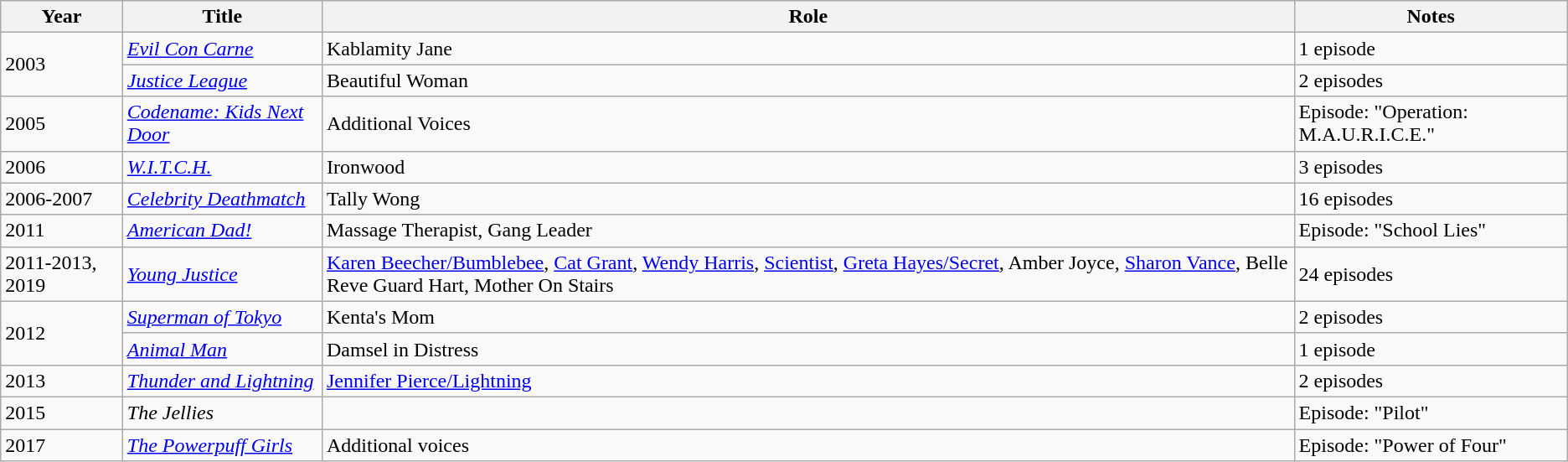<table class="wikitable sortable">
<tr>
<th>Year</th>
<th>Title</th>
<th>Role</th>
<th class="unsortable">Notes</th>
</tr>
<tr>
<td rowspan="2">2003</td>
<td><em><a href='#'>Evil Con Carne</a></em></td>
<td>Kablamity Jane</td>
<td>1 episode</td>
</tr>
<tr>
<td><em><a href='#'>Justice League</a></em></td>
<td>Beautiful Woman</td>
<td>2 episodes</td>
</tr>
<tr>
<td>2005</td>
<td><em><a href='#'>Codename: Kids Next Door</a></em></td>
<td>Additional Voices</td>
<td>Episode: "Operation: M.A.U.R.I.C.E."</td>
</tr>
<tr>
<td>2006</td>
<td><em><a href='#'>W.I.T.C.H.</a></em></td>
<td>Ironwood</td>
<td>3 episodes</td>
</tr>
<tr>
<td>2006-2007</td>
<td><em><a href='#'>Celebrity Deathmatch</a></em></td>
<td>Tally Wong</td>
<td>16 episodes</td>
</tr>
<tr>
<td>2011</td>
<td><em><a href='#'>American Dad!</a></em></td>
<td>Massage Therapist, Gang Leader</td>
<td>Episode: "School Lies"</td>
</tr>
<tr>
<td>2011-2013, 2019</td>
<td><em><a href='#'>Young Justice</a></em></td>
<td><a href='#'>Karen Beecher/Bumblebee</a>, <a href='#'>Cat Grant</a>, <a href='#'>Wendy Harris</a>, <a href='#'>Scientist</a>, <a href='#'>Greta Hayes/Secret</a>, Amber Joyce, <a href='#'>Sharon Vance</a>, Belle Reve Guard Hart, Mother On Stairs</td>
<td>24 episodes</td>
</tr>
<tr>
<td rowspan=2>2012</td>
<td><em><a href='#'>Superman of Tokyo</a></em></td>
<td>Kenta's Mom</td>
<td>2 episodes</td>
</tr>
<tr>
<td><em><a href='#'>Animal Man</a></em></td>
<td>Damsel in Distress</td>
<td>1 episode</td>
</tr>
<tr>
<td>2013</td>
<td><em><a href='#'>Thunder and Lightning</a></em></td>
<td><a href='#'>Jennifer Pierce/Lightning</a></td>
<td>2 episodes</td>
</tr>
<tr>
<td>2015</td>
<td data-sort-value="Jellies, The"><em>The Jellies</em></td>
<td></td>
<td>Episode: "Pilot"</td>
</tr>
<tr>
<td>2017</td>
<td data-sort-value="Powerpuff Girls, The"><em><a href='#'>The Powerpuff Girls</a></em></td>
<td>Additional voices</td>
<td>Episode: "Power of Four"</td>
</tr>
</table>
